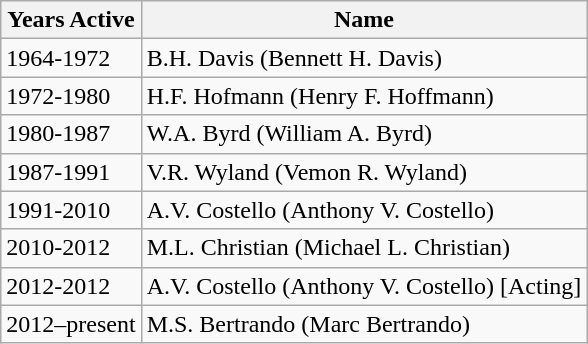<table class="wikitable">
<tr>
<th>Years Active</th>
<th>Name</th>
</tr>
<tr>
<td>1964-1972</td>
<td>B.H. Davis (Bennett H. Davis)</td>
</tr>
<tr>
<td>1972-1980</td>
<td>H.F. Hofmann (Henry F. Hoffmann)</td>
</tr>
<tr>
<td>1980-1987</td>
<td>W.A. Byrd (William A. Byrd)</td>
</tr>
<tr>
<td>1987-1991</td>
<td>V.R. Wyland (Vemon R. Wyland)</td>
</tr>
<tr>
<td>1991-2010</td>
<td>A.V. Costello (Anthony V. Costello)</td>
</tr>
<tr>
<td>2010-2012</td>
<td>M.L. Christian (Michael L. Christian)</td>
</tr>
<tr>
<td>2012-2012</td>
<td>A.V. Costello (Anthony V. Costello) [Acting]</td>
</tr>
<tr>
<td>2012–present</td>
<td>M.S. Bertrando (Marc Bertrando)</td>
</tr>
</table>
